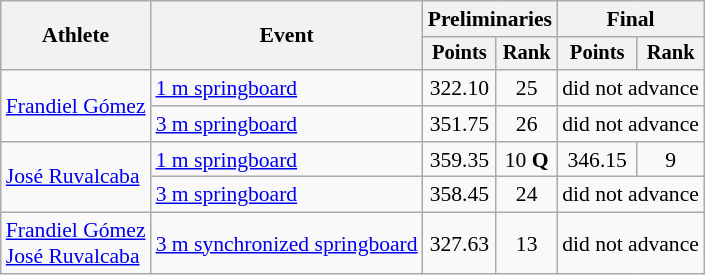<table class="wikitable" style="text-align:center; font-size:90%">
<tr>
<th rowspan="2">Athlete</th>
<th rowspan="2">Event</th>
<th colspan="2">Preliminaries</th>
<th colspan="2">Final</th>
</tr>
<tr style="font-size:95%">
<th>Points</th>
<th>Rank</th>
<th>Points</th>
<th>Rank</th>
</tr>
<tr>
<td align=left rowspan=2><a href='#'>Frandiel Gómez</a></td>
<td align=left><a href='#'>1 m springboard</a></td>
<td>322.10</td>
<td>25</td>
<td colspan=2>did not advance</td>
</tr>
<tr>
<td align=left><a href='#'>3 m springboard</a></td>
<td>351.75</td>
<td>26</td>
<td colspan=2>did not advance</td>
</tr>
<tr>
<td rowspan=2 align=left><a href='#'>José Ruvalcaba</a></td>
<td align=left><a href='#'>1 m springboard</a></td>
<td>359.35</td>
<td>10 <strong>Q</strong></td>
<td>346.15</td>
<td>9</td>
</tr>
<tr>
<td align=left><a href='#'>3 m springboard</a></td>
<td>358.45</td>
<td>24</td>
<td colspan=2>did not advance</td>
</tr>
<tr>
<td align=left><a href='#'>Frandiel Gómez</a><br><a href='#'>José Ruvalcaba</a></td>
<td align=left><a href='#'>3 m synchronized springboard</a></td>
<td>327.63</td>
<td>13</td>
<td colspan=2>did not advance</td>
</tr>
</table>
